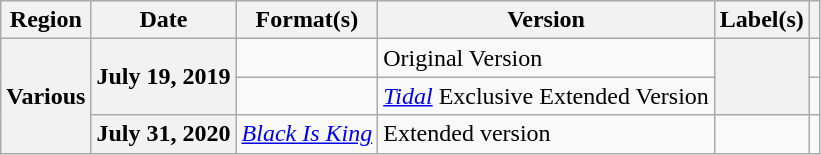<table class="wikitable plainrowheaders">
<tr>
<th scope="col">Region</th>
<th scope="col">Date</th>
<th scope="col">Format(s)</th>
<th scope="col">Version</th>
<th scope="col">Label(s)</th>
<th scope="col"></th>
</tr>
<tr>
<th scope="row" rowspan="3">Various</th>
<th scope="row" rowspan="2">July 19, 2019</th>
<td></td>
<td>Original Version</td>
<th scope="row" rowspan="2"></th>
<td align="center"></td>
</tr>
<tr>
<td></td>
<td><em><a href='#'>Tidal</a></em> Exclusive Extended Version</td>
<td align="center"></td>
</tr>
<tr>
<th scope="row">July 31, 2020</th>
<td><em><a href='#'>Black Is King</a></em></td>
<td>Extended version</td>
<td></td>
<td align="center"></td>
</tr>
</table>
